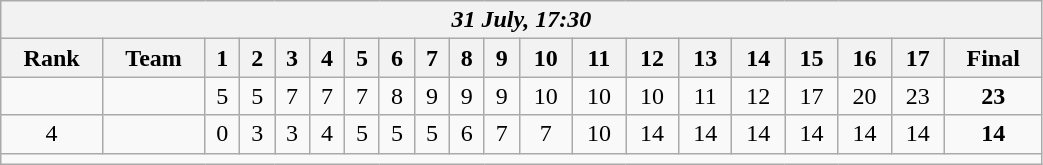<table class=wikitable style="text-align:center; width: 55%">
<tr>
<th colspan=21><em>31 July, 17:30</em></th>
</tr>
<tr>
<th>Rank</th>
<th>Team</th>
<th>1</th>
<th>2</th>
<th>3</th>
<th>4</th>
<th>5</th>
<th>6</th>
<th>7</th>
<th>8</th>
<th>9</th>
<th>10</th>
<th>11</th>
<th>12</th>
<th>13</th>
<th>14</th>
<th>15</th>
<th>16</th>
<th>17</th>
<th>Final</th>
</tr>
<tr>
<td></td>
<td align=left><strong></strong></td>
<td>5</td>
<td>5</td>
<td>7</td>
<td>7</td>
<td>7</td>
<td>8</td>
<td>9</td>
<td>9</td>
<td>9</td>
<td>10</td>
<td>10</td>
<td>10</td>
<td>11</td>
<td>12</td>
<td>17</td>
<td>20</td>
<td>23</td>
<td><strong>23</strong></td>
</tr>
<tr>
<td>4</td>
<td align=left></td>
<td>0</td>
<td>3</td>
<td>3</td>
<td>4</td>
<td>5</td>
<td>5</td>
<td>5</td>
<td>6</td>
<td>7</td>
<td>7</td>
<td>10</td>
<td>14</td>
<td>14</td>
<td>14</td>
<td>14</td>
<td>14</td>
<td>14</td>
<td><strong>14</strong></td>
</tr>
<tr>
<td colspan=21></td>
</tr>
</table>
